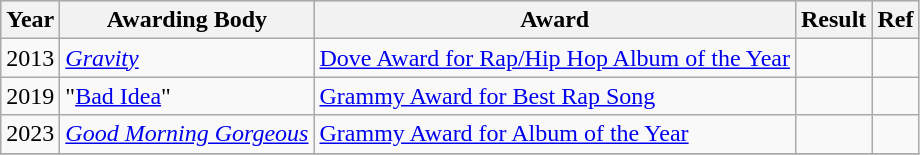<table class="wikitable">
<tr style="background:#ccc; text-align:center;">
<th scope="col">Year</th>
<th scope="col">Awarding Body</th>
<th scope="col">Award</th>
<th scope="col">Result</th>
<th>Ref</th>
</tr>
<tr>
<td>2013</td>
<td><em><a href='#'>Gravity</a></em></td>
<td><a href='#'>Dove Award for Rap/Hip Hop Album of the Year</a></td>
<td></td>
<td></td>
</tr>
<tr>
<td>2019</td>
<td>"<a href='#'>Bad Idea</a>"</td>
<td><a href='#'>Grammy Award for Best Rap Song</a></td>
<td></td>
<td></td>
</tr>
<tr>
<td>2023</td>
<td><em><a href='#'>Good Morning Gorgeous</a></em></td>
<td><a href='#'>Grammy Award for Album of the Year</a></td>
<td></td>
<td></td>
</tr>
<tr>
</tr>
</table>
